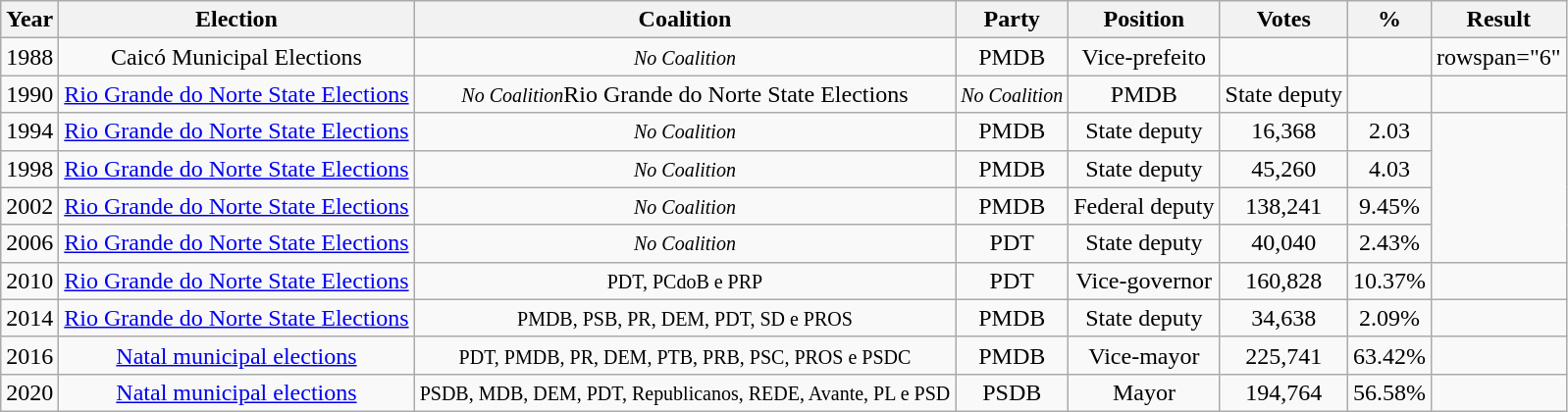<table class="wikitable" style="text-align:center">
<tr>
<th>Year</th>
<th>Election</th>
<th>Coalition</th>
<th>Party</th>
<th>Position</th>
<th>Votes</th>
<th><strong>%</strong></th>
<th>Result</th>
</tr>
<tr>
<td>1988</td>
<td>Caicó Municipal Elections</td>
<td><small><em>No Coalition</em></small></td>
<td>PMDB</td>
<td>Vice-prefeito</td>
<td></td>
<td></td>
<td>rowspan="6" </td>
</tr>
<tr>
<td>1990</td>
<td><a href='#'>Rio Grande do Norte State Elections</a></td>
<td><small><em>No Coalition</em></small>Rio Grande do Norte State Elections</td>
<td><small><em>No Coalition</em></small></td>
<td>PMDB</td>
<td>State deputy</td>
<td></td>
<td></td>
</tr>
<tr>
<td>1994</td>
<td><a href='#'>Rio Grande do Norte State Elections</a></td>
<td><small><em>No Coalition</em></small></td>
<td>PMDB</td>
<td>State deputy</td>
<td>16,368</td>
<td>2.03</td>
</tr>
<tr>
<td>1998</td>
<td><a href='#'>Rio Grande do Norte State Elections</a></td>
<td><small><em>No Coalition</em></small></td>
<td>PMDB</td>
<td>State deputy</td>
<td>45,260</td>
<td>4.03</td>
</tr>
<tr>
<td>2002</td>
<td><a href='#'>Rio Grande do Norte State Elections</a></td>
<td><small><em>No Coalition</em></small></td>
<td>PMDB</td>
<td>Federal deputy</td>
<td>138,241</td>
<td>9.45%</td>
</tr>
<tr>
<td>2006</td>
<td><a href='#'>Rio Grande do Norte State Elections</a></td>
<td><small><em>No Coalition</em></small></td>
<td>PDT</td>
<td>State deputy</td>
<td>40,040</td>
<td>2.43%</td>
</tr>
<tr>
<td>2010</td>
<td><a href='#'>Rio Grande do Norte State Elections</a></td>
<td><small>PDT, PCdoB e PRP</small></td>
<td>PDT</td>
<td>Vice-governor</td>
<td>160,828</td>
<td>10.37%</td>
<td></td>
</tr>
<tr>
<td>2014</td>
<td><a href='#'>Rio Grande do Norte State Elections</a></td>
<td><small>PMDB, PSB, PR, DEM, PDT, SD e PROS</small></td>
<td>PMDB</td>
<td>State deputy</td>
<td>34,638</td>
<td>2.09%</td>
<td></td>
</tr>
<tr>
<td>2016</td>
<td><a href='#'>Natal municipal elections</a></td>
<td><small>PDT, PMDB, PR, DEM, PTB, PRB, PSC, PROS e PSDC</small></td>
<td>PMDB</td>
<td>Vice-mayor</td>
<td>225,741</td>
<td>63.42%</td>
<td></td>
</tr>
<tr>
<td>2020</td>
<td><a href='#'>Natal municipal elections</a></td>
<td><small>PSDB, MDB, DEM, PDT, Republicanos, REDE, Avante, PL e PSD</small></td>
<td>PSDB</td>
<td>Mayor</td>
<td>194,764</td>
<td>56.58%</td>
<td></td>
</tr>
</table>
